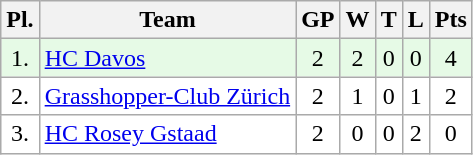<table class="wikitable">
<tr>
<th>Pl.</th>
<th>Team</th>
<th>GP</th>
<th>W</th>
<th>T</th>
<th>L</th>
<th>Pts</th>
</tr>
<tr align="center " bgcolor="#e6fae6">
<td>1.</td>
<td align="left"><a href='#'>HC Davos</a></td>
<td>2</td>
<td>2</td>
<td>0</td>
<td>0</td>
<td>4</td>
</tr>
<tr align="center "  bgcolor="#FFFFFF">
<td>2.</td>
<td align="left"><a href='#'>Grasshopper-Club Zürich</a></td>
<td>2</td>
<td>1</td>
<td>0</td>
<td>1</td>
<td>2</td>
</tr>
<tr align="center " bgcolor="#FFFFFF">
<td>3.</td>
<td align="left"><a href='#'>HC Rosey Gstaad</a></td>
<td>2</td>
<td>0</td>
<td>0</td>
<td>2</td>
<td>0</td>
</tr>
</table>
